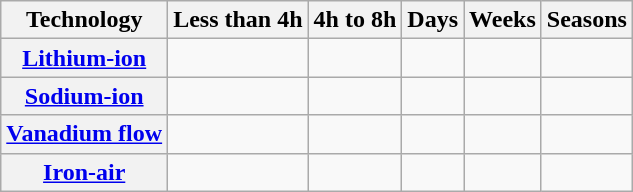<table class="wikitable sortable" style="width: auto; text-align: center; table-layout: fixed;">
<tr>
<th scope="col">Technology</th>
<th scope="col">Less than 4h</th>
<th scope="col">4h to 8h</th>
<th scope="col">Days</th>
<th scope="col">Weeks</th>
<th scope="col">Seasons</th>
</tr>
<tr>
<th scope="row"><a href='#'>Lithium-ion</a></th>
<td></td>
<td></td>
<td></td>
<td></td>
<td></td>
</tr>
<tr>
<th scope="row"><a href='#'>Sodium-ion</a></th>
<td></td>
<td></td>
<td></td>
<td></td>
<td></td>
</tr>
<tr>
<th scope="row"><a href='#'>Vanadium flow</a></th>
<td></td>
<td></td>
<td></td>
<td></td>
<td></td>
</tr>
<tr>
<th scope="row"><a href='#'>Iron-air</a></th>
<td></td>
<td></td>
<td></td>
<td></td>
<td></td>
</tr>
</table>
